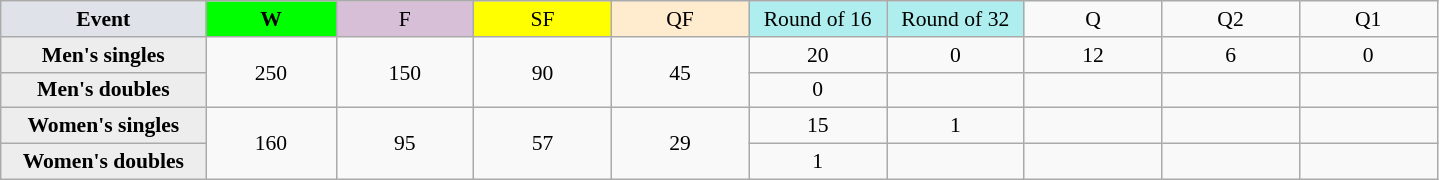<table class=wikitable style=font-size:90%;text-align:center>
<tr>
<td style="width:130px; background:#dfe2e9;"><strong>Event</strong></td>
<td style="width:80px; background:lime;"><strong>W</strong></td>
<td style="width:85px; background:thistle;">F</td>
<td style="width:85px; background:#ff0;">SF</td>
<td style="width:85px; background:#ffebcd;">QF</td>
<td style="width:85px; background:#afeeee;">Round of 16</td>
<td style="width:85px; background:#afeeee;">Round of 32</td>
<td width=85>Q</td>
<td width=85>Q2</td>
<td width=85>Q1</td>
</tr>
<tr>
<th style="background:#ededed;">Men's singles</th>
<td rowspan=2>250</td>
<td rowspan=2>150</td>
<td rowspan=2>90</td>
<td rowspan=2>45</td>
<td>20</td>
<td>0</td>
<td>12</td>
<td>6</td>
<td>0</td>
</tr>
<tr>
<th style="background:#ededed;">Men's doubles</th>
<td>0</td>
<td></td>
<td></td>
<td></td>
<td></td>
</tr>
<tr>
<th style="background:#ededed;">Women's singles</th>
<td rowspan=2>160</td>
<td rowspan=2>95</td>
<td rowspan=2>57</td>
<td rowspan=2>29</td>
<td>15</td>
<td>1</td>
<td></td>
<td></td>
<td></td>
</tr>
<tr>
<th style="background:#ededed;">Women's doubles</th>
<td>1</td>
<td></td>
<td></td>
<td></td>
<td></td>
</tr>
</table>
